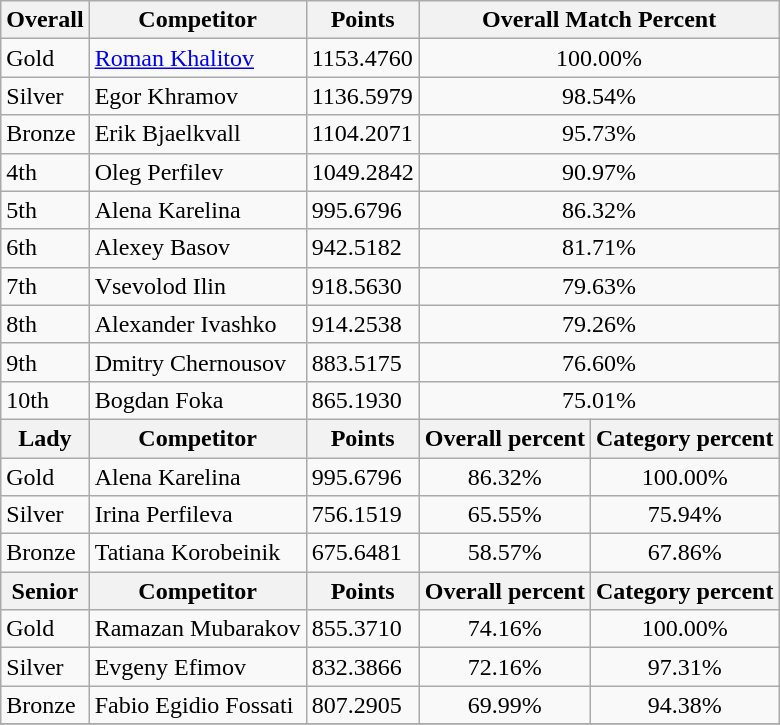<table class="wikitable sortable" style="text-align: left;">
<tr>
<th>Overall</th>
<th>Competitor</th>
<th>Points</th>
<th colspan="2">Overall Match Percent</th>
</tr>
<tr>
<td> Gold</td>
<td> <a href='#'>Roman Khalitov</a></td>
<td>1153.4760</td>
<td colspan="2" style="text-align: center;">100.00%</td>
</tr>
<tr>
<td> Silver</td>
<td> Egor Khramov</td>
<td>1136.5979</td>
<td colspan="2" style="text-align: center;">98.54%</td>
</tr>
<tr>
<td> Bronze</td>
<td> Erik Bjaelkvall</td>
<td>1104.2071</td>
<td colspan="2" style="text-align: center;">95.73%</td>
</tr>
<tr>
<td>4th</td>
<td> Oleg Perfilev</td>
<td>1049.2842</td>
<td colspan="2" style="text-align: center;">90.97%</td>
</tr>
<tr>
<td>5th</td>
<td> Alena Karelina</td>
<td>995.6796</td>
<td colspan="2" style="text-align: center;">86.32%</td>
</tr>
<tr>
<td>6th</td>
<td> Alexey Basov</td>
<td>942.5182</td>
<td colspan="2" style="text-align: center;">81.71%</td>
</tr>
<tr>
<td>7th</td>
<td> Vsevolod Ilin</td>
<td>918.5630</td>
<td colspan="2" style="text-align: center;">79.63%</td>
</tr>
<tr>
<td>8th</td>
<td> Alexander Ivashko</td>
<td>914.2538</td>
<td colspan="2" style="text-align: center;">79.26%</td>
</tr>
<tr>
<td>9th</td>
<td> Dmitry Chernousov</td>
<td>883.5175</td>
<td colspan="2" style="text-align: center;">76.60%</td>
</tr>
<tr>
<td>10th</td>
<td> Bogdan Foka</td>
<td>865.1930</td>
<td colspan="2" style="text-align: center;">75.01%</td>
</tr>
<tr>
<th>Lady</th>
<th>Competitor</th>
<th>Points</th>
<th>Overall percent</th>
<th>Category percent</th>
</tr>
<tr>
<td> Gold</td>
<td> Alena Karelina</td>
<td>995.6796</td>
<td style="text-align: center;">86.32%</td>
<td style="text-align: center;">100.00%</td>
</tr>
<tr>
<td> Silver</td>
<td> Irina Perfileva</td>
<td>756.1519</td>
<td style="text-align: center;">65.55%</td>
<td style="text-align: center;">75.94%</td>
</tr>
<tr>
<td> Bronze</td>
<td> Tatiana Korobeinik</td>
<td>675.6481</td>
<td style="text-align: center;">58.57%</td>
<td style="text-align: center;">67.86%</td>
</tr>
<tr>
<th>Senior</th>
<th>Competitor</th>
<th>Points</th>
<th>Overall percent</th>
<th>Category percent</th>
</tr>
<tr>
<td> Gold</td>
<td> Ramazan Mubarakov</td>
<td>855.3710</td>
<td style="text-align: center;">74.16%</td>
<td style="text-align: center;">100.00%</td>
</tr>
<tr>
<td> Silver</td>
<td> Evgeny Efimov</td>
<td>832.3866</td>
<td style="text-align: center;">72.16%</td>
<td style="text-align: center;">97.31%</td>
</tr>
<tr>
<td> Bronze</td>
<td> Fabio Egidio Fossati</td>
<td>807.2905</td>
<td style="text-align: center;">69.99%</td>
<td style="text-align: center;">94.38%</td>
</tr>
<tr>
</tr>
</table>
